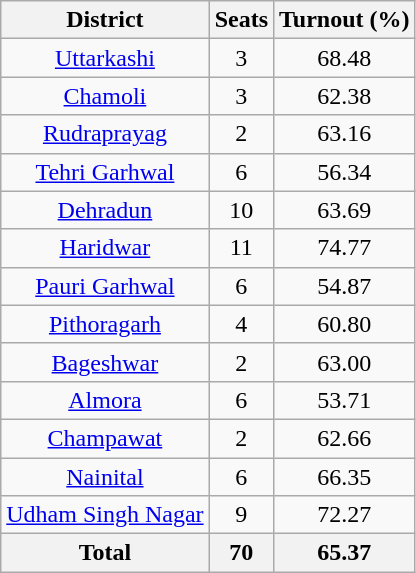<table class="wikitable sortable" style="text-align:center;">
<tr>
<th>District</th>
<th>Seats</th>
<th>Turnout (%)</th>
</tr>
<tr>
<td><a href='#'>Uttarkashi</a></td>
<td>3</td>
<td>68.48</td>
</tr>
<tr>
<td><a href='#'>Chamoli</a></td>
<td>3</td>
<td>62.38</td>
</tr>
<tr>
<td><a href='#'>Rudraprayag</a></td>
<td>2</td>
<td>63.16</td>
</tr>
<tr>
<td><a href='#'>Tehri Garhwal</a></td>
<td>6</td>
<td>56.34</td>
</tr>
<tr>
<td><a href='#'>Dehradun</a></td>
<td>10</td>
<td>63.69</td>
</tr>
<tr>
<td><a href='#'>Haridwar</a></td>
<td>11</td>
<td>74.77</td>
</tr>
<tr>
<td><a href='#'>Pauri Garhwal</a></td>
<td>6</td>
<td>54.87</td>
</tr>
<tr>
<td><a href='#'>Pithoragarh</a></td>
<td>4</td>
<td>60.80</td>
</tr>
<tr>
<td><a href='#'>Bageshwar</a></td>
<td>2</td>
<td>63.00</td>
</tr>
<tr>
<td><a href='#'>Almora</a></td>
<td>6</td>
<td>53.71</td>
</tr>
<tr>
<td><a href='#'>Champawat</a></td>
<td>2</td>
<td>62.66</td>
</tr>
<tr>
<td><a href='#'>Nainital</a></td>
<td>6</td>
<td>66.35</td>
</tr>
<tr>
<td><a href='#'>Udham Singh Nagar</a></td>
<td>9</td>
<td>72.27</td>
</tr>
<tr>
<th>Total</th>
<th>70</th>
<th>65.37</th>
</tr>
</table>
